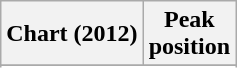<table class="wikitable sortable plainrowheaders">
<tr>
<th>Chart (2012)</th>
<th>Peak<br>position</th>
</tr>
<tr>
</tr>
<tr>
</tr>
<tr>
</tr>
</table>
